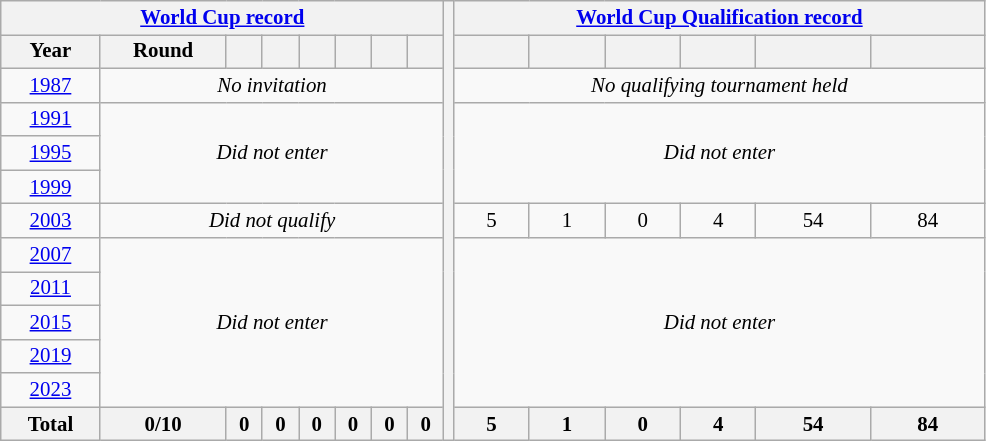<table class="wikitable" style="text-align: center; font-size: 87%;">
<tr>
<th colspan=8><a href='#'>World Cup record</a></th>
<th style="width:1%;" rowspan="25"></th>
<th colspan=6><a href='#'>World Cup Qualification record</a></th>
</tr>
<tr>
<th>Year</th>
<th>Round</th>
<th></th>
<th></th>
<th></th>
<th></th>
<th></th>
<th></th>
<th></th>
<th></th>
<th></th>
<th></th>
<th></th>
<th></th>
</tr>
<tr>
<td> <a href='#'>1987</a></td>
<td colspan=7><em>No invitation</em></td>
<td colspan=6><em>No qualifying tournament held</em></td>
</tr>
<tr>
<td> <a href='#'>1991</a></td>
<td colspan=7 rowspan=3><em>Did not enter</em></td>
<td colspan=6 rowspan=3><em>Did not enter</em></td>
</tr>
<tr>
<td> <a href='#'>1995</a></td>
</tr>
<tr>
<td> <a href='#'>1999</a></td>
</tr>
<tr>
<td> <a href='#'>2003</a></td>
<td colspan=7><em>Did not qualify</em></td>
<td>5</td>
<td>1</td>
<td>0</td>
<td>4</td>
<td>54</td>
<td>84</td>
</tr>
<tr>
<td> <a href='#'>2007</a></td>
<td colspan=7 rowspan=5><em>Did not enter</em></td>
<td colspan=6 rowspan=5><em>Did not enter</em></td>
</tr>
<tr>
<td> <a href='#'>2011</a></td>
</tr>
<tr>
<td> <a href='#'>2015</a></td>
</tr>
<tr>
<td> <a href='#'>2019</a></td>
</tr>
<tr>
<td> <a href='#'>2023</a></td>
</tr>
<tr>
<th>Total</th>
<th>0/10</th>
<th>0</th>
<th>0</th>
<th>0</th>
<th>0</th>
<th>0</th>
<th>0</th>
<th>5</th>
<th>1</th>
<th>0</th>
<th>4</th>
<th>54</th>
<th>84</th>
</tr>
</table>
